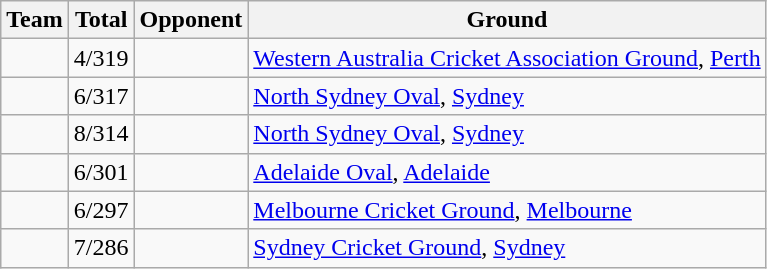<table class="wikitable">
<tr>
<th>Team</th>
<th>Total</th>
<th>Opponent</th>
<th>Ground</th>
</tr>
<tr>
<td></td>
<td>4/319</td>
<td></td>
<td><a href='#'>Western Australia Cricket Association Ground</a>, <a href='#'>Perth</a></td>
</tr>
<tr>
<td></td>
<td>6/317</td>
<td></td>
<td><a href='#'>North Sydney Oval</a>, <a href='#'>Sydney</a></td>
</tr>
<tr>
<td></td>
<td>8/314</td>
<td></td>
<td><a href='#'>North Sydney Oval</a>, <a href='#'>Sydney</a></td>
</tr>
<tr>
<td></td>
<td>6/301</td>
<td></td>
<td><a href='#'>Adelaide Oval</a>, <a href='#'>Adelaide</a></td>
</tr>
<tr>
<td></td>
<td>6/297</td>
<td></td>
<td><a href='#'>Melbourne Cricket Ground</a>, <a href='#'>Melbourne</a></td>
</tr>
<tr>
<td></td>
<td>7/286</td>
<td></td>
<td><a href='#'>Sydney Cricket Ground</a>, <a href='#'>Sydney</a></td>
</tr>
</table>
